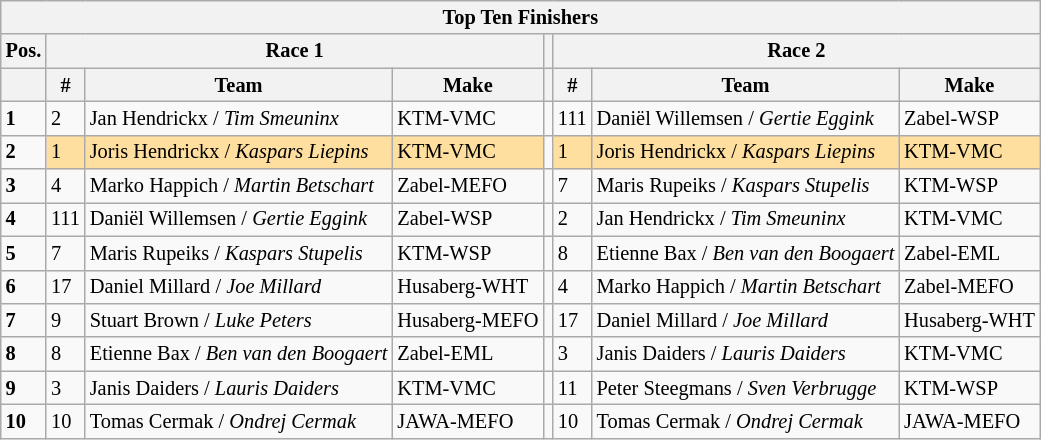<table class="wikitable" style="font-size: 85%;">
<tr>
<th colspan=8>Top Ten Finishers</th>
</tr>
<tr>
<th>Pos.</th>
<th colspan=3>Race 1</th>
<th></th>
<th colspan=3>Race 2</th>
</tr>
<tr>
<th></th>
<th>#</th>
<th>Team</th>
<th>Make</th>
<th></th>
<th>#</th>
<th>Team</th>
<th>Make</th>
</tr>
<tr>
<td><strong>1</strong></td>
<td>2</td>
<td> Jan Hendrickx / <em>Tim Smeuninx</em></td>
<td>KTM-VMC</td>
<td></td>
<td>111</td>
<td> Daniël Willemsen / <em>Gertie Eggink</em></td>
<td>Zabel-WSP</td>
</tr>
<tr>
<td><strong>2</strong></td>
<td style="background:#ffdf9f;">1</td>
<td style="background:#ffdf9f;"> Joris Hendrickx / <em>Kaspars Liepins</em></td>
<td style="background:#ffdf9f;">KTM-VMC</td>
<td></td>
<td style="background:#ffdf9f;">1</td>
<td style="background:#ffdf9f;"> Joris Hendrickx / <em>Kaspars Liepins</em></td>
<td style="background:#ffdf9f;">KTM-VMC</td>
</tr>
<tr>
<td><strong>3</strong></td>
<td>4</td>
<td> Marko Happich / <em>Martin Betschart</em></td>
<td>Zabel-MEFO</td>
<td></td>
<td>7</td>
<td> Maris Rupeiks / <em>Kaspars Stupelis</em></td>
<td>KTM-WSP</td>
</tr>
<tr>
<td><strong>4</strong></td>
<td>111</td>
<td> Daniël Willemsen / <em>Gertie Eggink</em></td>
<td>Zabel-WSP</td>
<td></td>
<td>2</td>
<td> Jan Hendrickx / <em>Tim Smeuninx</em></td>
<td>KTM-VMC</td>
</tr>
<tr>
<td><strong>5</strong></td>
<td>7</td>
<td> Maris Rupeiks / <em>Kaspars Stupelis</em></td>
<td>KTM-WSP</td>
<td></td>
<td>8</td>
<td> Etienne Bax / <em>Ben van den Boogaert</em></td>
<td>Zabel-EML</td>
</tr>
<tr>
<td><strong>6</strong></td>
<td>17</td>
<td> Daniel Millard / <em>Joe Millard</em></td>
<td>Husaberg-WHT</td>
<td></td>
<td>4</td>
<td> Marko Happich / <em>Martin Betschart</em></td>
<td>Zabel-MEFO</td>
</tr>
<tr>
<td><strong>7</strong></td>
<td>9</td>
<td> Stuart Brown / <em>Luke Peters</em></td>
<td>Husaberg-MEFO</td>
<td></td>
<td>17</td>
<td> Daniel Millard / <em>Joe Millard</em></td>
<td>Husaberg-WHT</td>
</tr>
<tr>
<td><strong>8</strong></td>
<td>8</td>
<td> Etienne Bax / <em>Ben van den Boogaert</em></td>
<td>Zabel-EML</td>
<td></td>
<td>3</td>
<td> Janis Daiders / <em>Lauris Daiders</em></td>
<td>KTM-VMC</td>
</tr>
<tr>
<td><strong>9</strong></td>
<td>3</td>
<td> Janis Daiders / <em>Lauris Daiders</em></td>
<td>KTM-VMC</td>
<td></td>
<td>11</td>
<td> Peter Steegmans / <em>Sven Verbrugge</em></td>
<td>KTM-WSP</td>
</tr>
<tr>
<td><strong>10</strong></td>
<td>10</td>
<td> Tomas Cermak / <em>Ondrej Cermak</em></td>
<td>JAWA-MEFO</td>
<td></td>
<td>10</td>
<td> Tomas Cermak / <em>Ondrej Cermak</em></td>
<td>JAWA-MEFO</td>
</tr>
</table>
